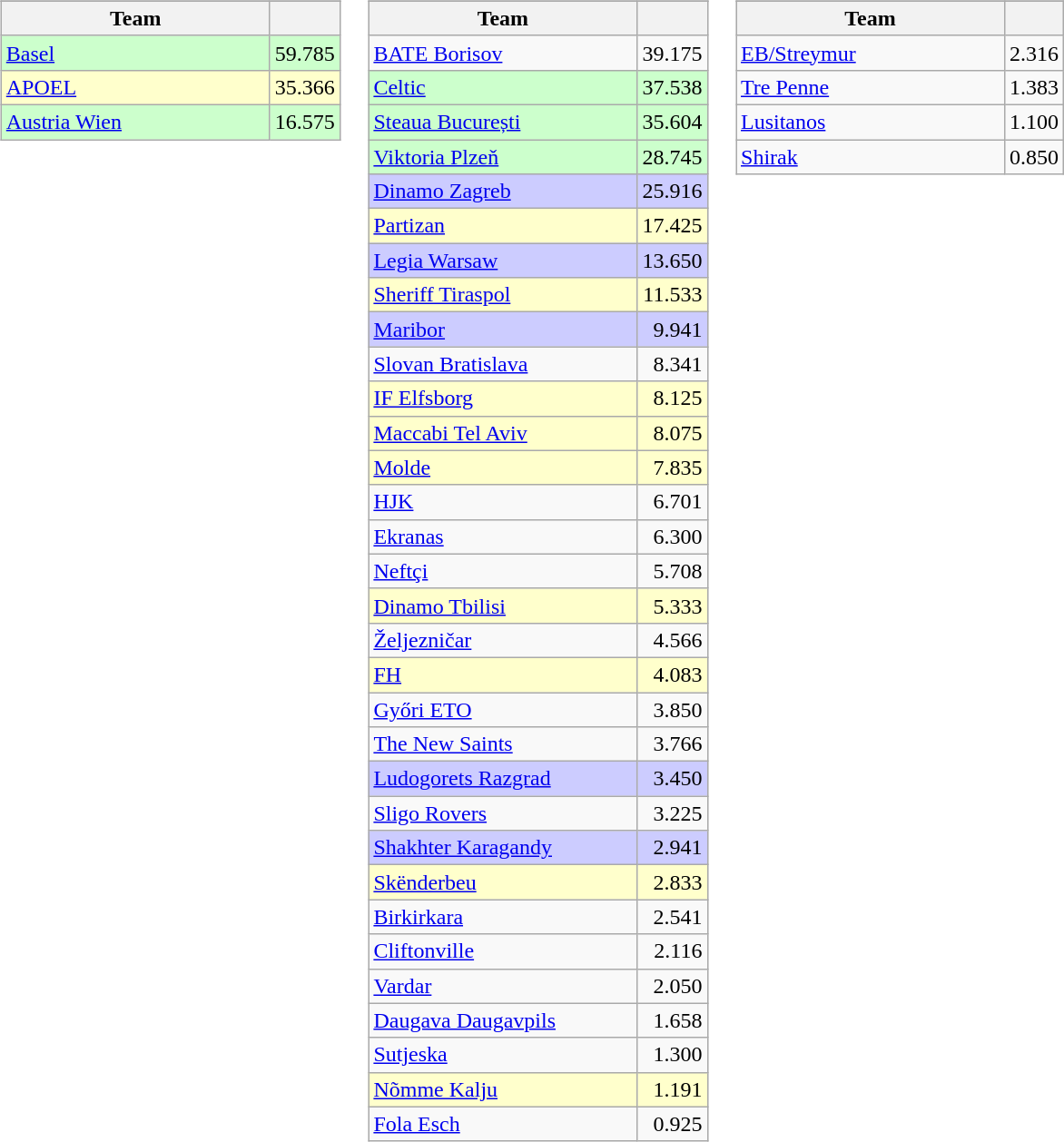<table>
<tr valign=top>
<td><br><table class="wikitable">
<tr>
</tr>
<tr>
<th width=190>Team</th>
<th></th>
</tr>
<tr bgcolor=#ccffcc>
<td> <a href='#'>Basel</a></td>
<td align=right>59.785</td>
</tr>
<tr bgcolor=#ffffcc>
<td> <a href='#'>APOEL</a></td>
<td align=right>35.366</td>
</tr>
<tr bgcolor=#ccffcc>
<td> <a href='#'>Austria Wien</a></td>
<td align=right>16.575</td>
</tr>
</table>
</td>
<td><br><table class="wikitable">
<tr>
</tr>
<tr>
<th width=190>Team</th>
<th></th>
</tr>
<tr>
<td> <a href='#'>BATE Borisov</a></td>
<td align=right>39.175</td>
</tr>
<tr bgcolor=#ccffcc>
<td> <a href='#'>Celtic</a></td>
<td align=right>37.538</td>
</tr>
<tr bgcolor=#ccffcc>
<td> <a href='#'>Steaua București</a></td>
<td align=right>35.604</td>
</tr>
<tr bgcolor=#ccffcc>
<td> <a href='#'>Viktoria Plzeň</a></td>
<td align=right>28.745</td>
</tr>
<tr bgcolor=#ccccff>
<td> <a href='#'>Dinamo Zagreb</a></td>
<td align=right>25.916</td>
</tr>
<tr bgcolor=#ffffcc>
<td> <a href='#'>Partizan</a></td>
<td align=right>17.425</td>
</tr>
<tr bgcolor=#ccccff>
<td> <a href='#'>Legia Warsaw</a></td>
<td align=right>13.650</td>
</tr>
<tr bgcolor=#ffffcc>
<td> <a href='#'>Sheriff Tiraspol</a></td>
<td align=right>11.533</td>
</tr>
<tr bgcolor=#ccccff>
<td> <a href='#'>Maribor</a></td>
<td align=right>9.941</td>
</tr>
<tr>
<td> <a href='#'>Slovan Bratislava</a></td>
<td align=right>8.341</td>
</tr>
<tr bgcolor=#ffffcc>
<td> <a href='#'>IF Elfsborg</a></td>
<td align=right>8.125</td>
</tr>
<tr bgcolor=#ffffcc>
<td> <a href='#'>Maccabi Tel Aviv</a></td>
<td align=right>8.075</td>
</tr>
<tr bgcolor=#ffffcc>
<td> <a href='#'>Molde</a></td>
<td align=right>7.835</td>
</tr>
<tr>
<td> <a href='#'>HJK</a></td>
<td align=right>6.701</td>
</tr>
<tr>
<td> <a href='#'>Ekranas</a></td>
<td align=right>6.300</td>
</tr>
<tr>
<td> <a href='#'>Neftçi</a></td>
<td align=right>5.708</td>
</tr>
<tr bgcolor=#ffffcc>
<td> <a href='#'>Dinamo Tbilisi</a></td>
<td align=right>5.333</td>
</tr>
<tr>
<td> <a href='#'>Željezničar</a></td>
<td align=right>4.566</td>
</tr>
<tr bgcolor=#ffffcc>
<td> <a href='#'>FH</a></td>
<td align=right>4.083</td>
</tr>
<tr>
<td> <a href='#'>Győri ETO</a></td>
<td align=right>3.850</td>
</tr>
<tr>
<td> <a href='#'>The New Saints</a></td>
<td align=right>3.766</td>
</tr>
<tr bgcolor=#ccccff>
<td> <a href='#'>Ludogorets Razgrad</a></td>
<td align=right>3.450</td>
</tr>
<tr>
<td> <a href='#'>Sligo Rovers</a></td>
<td align=right>3.225</td>
</tr>
<tr bgcolor=#ccccff>
<td> <a href='#'>Shakhter Karagandy</a></td>
<td align=right>2.941</td>
</tr>
<tr bgcolor=#ffffcc>
<td> <a href='#'>Skënderbeu</a></td>
<td align=right>2.833</td>
</tr>
<tr>
<td> <a href='#'>Birkirkara</a></td>
<td align=right>2.541</td>
</tr>
<tr>
<td> <a href='#'>Cliftonville</a></td>
<td align=right>2.116</td>
</tr>
<tr>
<td> <a href='#'>Vardar</a></td>
<td align=right>2.050</td>
</tr>
<tr>
<td> <a href='#'>Daugava Daugavpils</a></td>
<td align=right>1.658</td>
</tr>
<tr>
<td> <a href='#'>Sutjeska</a></td>
<td align=right>1.300</td>
</tr>
<tr bgcolor=#ffffcc>
<td> <a href='#'>Nõmme Kalju</a></td>
<td align=right>1.191</td>
</tr>
<tr>
<td> <a href='#'>Fola Esch</a></td>
<td align=right>0.925</td>
</tr>
</table>
</td>
<td><br><table class="wikitable">
<tr>
</tr>
<tr>
<th width=190>Team</th>
<th></th>
</tr>
<tr>
<td> <a href='#'>EB/Streymur</a></td>
<td align=right>2.316</td>
</tr>
<tr>
<td> <a href='#'>Tre Penne</a></td>
<td align=right>1.383</td>
</tr>
<tr>
<td> <a href='#'>Lusitanos</a></td>
<td align=right>1.100</td>
</tr>
<tr>
<td> <a href='#'>Shirak</a></td>
<td align=right>0.850</td>
</tr>
</table>
</td>
</tr>
</table>
